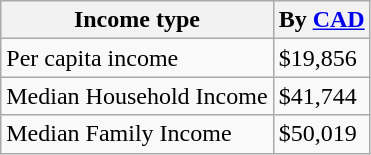<table class="wikitable">
<tr>
<th>Income type</th>
<th>By <a href='#'>CAD</a></th>
</tr>
<tr>
<td>Per capita income</td>
<td>$19,856</td>
</tr>
<tr>
<td>Median Household Income</td>
<td>$41,744</td>
</tr>
<tr>
<td>Median Family Income</td>
<td>$50,019</td>
</tr>
</table>
